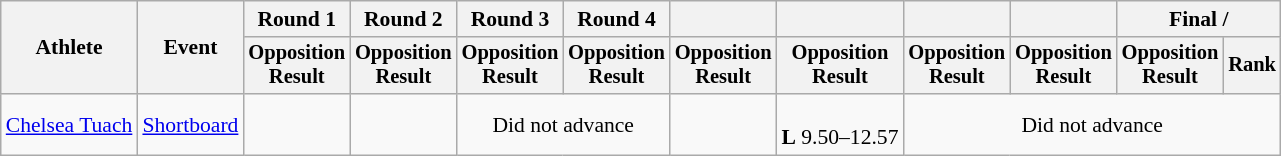<table class=wikitable style=font-size:90%;text-align:center>
<tr>
<th rowspan=2>Athlete</th>
<th rowspan=2>Event</th>
<th>Round 1</th>
<th>Round 2</th>
<th>Round 3</th>
<th>Round 4</th>
<th></th>
<th></th>
<th></th>
<th></th>
<th colspan=2>Final / </th>
</tr>
<tr style=font-size:95%>
<th>Opposition<br>Result</th>
<th>Opposition<br>Result</th>
<th>Opposition<br>Result</th>
<th>Opposition<br>Result</th>
<th>Opposition<br>Result</th>
<th>Opposition<br>Result</th>
<th>Opposition<br>Result</th>
<th>Opposition<br>Result</th>
<th>Opposition<br>Result</th>
<th>Rank</th>
</tr>
<tr>
<td align=left><a href='#'>Chelsea Tuach</a></td>
<td align=left><a href='#'>Shortboard</a></td>
<td><br></td>
<td><br></td>
<td colspan="2">Did not advance</td>
<td></td>
<td><br><strong>L</strong> 9.50–12.57</td>
<td colspan="4">Did not advance</td>
</tr>
</table>
